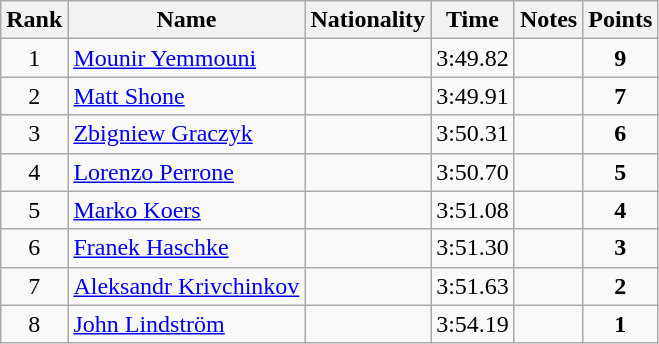<table class="wikitable sortable" style="text-align:center">
<tr>
<th>Rank</th>
<th>Name</th>
<th>Nationality</th>
<th>Time</th>
<th>Notes</th>
<th>Points</th>
</tr>
<tr>
<td>1</td>
<td align=left><a href='#'>Mounir Yemmouni</a></td>
<td align=left></td>
<td>3:49.82</td>
<td></td>
<td><strong>9</strong></td>
</tr>
<tr>
<td>2</td>
<td align=left><a href='#'>Matt Shone</a></td>
<td align=left></td>
<td>3:49.91</td>
<td></td>
<td><strong>7</strong></td>
</tr>
<tr>
<td>3</td>
<td align=left><a href='#'>Zbigniew Graczyk</a></td>
<td align=left></td>
<td>3:50.31</td>
<td></td>
<td><strong>6</strong></td>
</tr>
<tr>
<td>4</td>
<td align=left><a href='#'>Lorenzo Perrone</a></td>
<td align=left></td>
<td>3:50.70</td>
<td></td>
<td><strong>5</strong></td>
</tr>
<tr>
<td>5</td>
<td align=left><a href='#'>Marko Koers</a></td>
<td align=left></td>
<td>3:51.08</td>
<td></td>
<td><strong>4</strong></td>
</tr>
<tr>
<td>6</td>
<td align=left><a href='#'>Franek Haschke</a></td>
<td align=left></td>
<td>3:51.30</td>
<td></td>
<td><strong>3</strong></td>
</tr>
<tr>
<td>7</td>
<td align=left><a href='#'>Aleksandr Krivchinkov</a></td>
<td align=left></td>
<td>3:51.63</td>
<td></td>
<td><strong>2</strong></td>
</tr>
<tr>
<td>8</td>
<td align=left><a href='#'>John Lindström</a></td>
<td align=left></td>
<td>3:54.19</td>
<td></td>
<td><strong>1</strong></td>
</tr>
</table>
